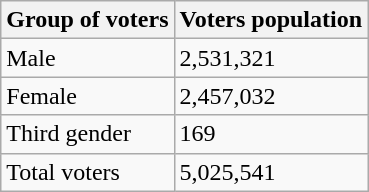<table class="wikitable" |>
<tr>
<th>Group of voters</th>
<th>Voters population</th>
</tr>
<tr>
<td>Male</td>
<td>2,531,321</td>
</tr>
<tr>
<td>Female</td>
<td>2,457,032</td>
</tr>
<tr>
<td>Third gender</td>
<td>169</td>
</tr>
<tr>
<td>Total voters</td>
<td>5,025,541</td>
</tr>
</table>
